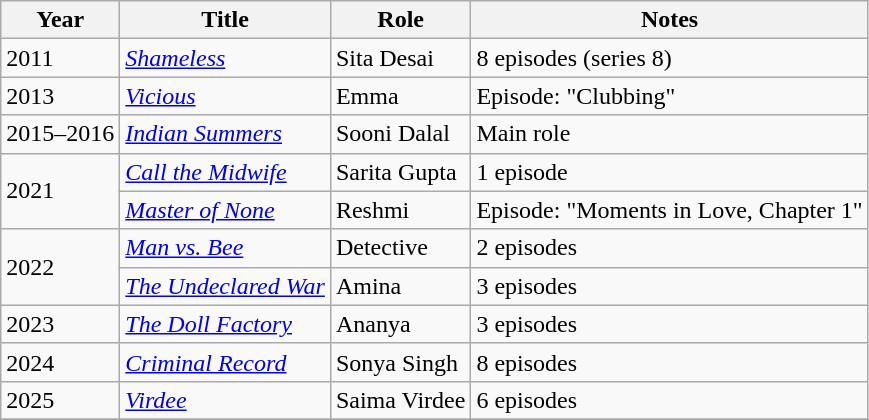<table class="wikitable sortable">
<tr>
<th>Year</th>
<th>Title</th>
<th>Role</th>
<th class="unsortable">Notes</th>
</tr>
<tr>
<td>2011</td>
<td><em><a href='#'>Shameless</a></em></td>
<td>Sita Desai</td>
<td>8 episodes (series 8)</td>
</tr>
<tr>
<td>2013</td>
<td><em><a href='#'>Vicious</a></em></td>
<td>Emma</td>
<td>Episode: "Clubbing"</td>
</tr>
<tr>
<td>2015–2016</td>
<td><em><a href='#'>Indian Summers</a></em></td>
<td>Sooni Dalal</td>
<td>Main role</td>
</tr>
<tr>
<td rowspan="2">2021</td>
<td><em><a href='#'>Call the Midwife</a></em></td>
<td>Sarita Gupta</td>
<td>1 episode</td>
</tr>
<tr>
<td><em><a href='#'>Master of None</a></em></td>
<td>Reshmi</td>
<td>Episode: "Moments in Love, Chapter 1"</td>
</tr>
<tr>
<td rowspan="2">2022</td>
<td><em><a href='#'>Man vs. Bee</a></em></td>
<td>Detective</td>
<td>2 episodes</td>
</tr>
<tr>
<td><em><a href='#'>The Undeclared War</a></em></td>
<td>Amina</td>
<td>3 episodes</td>
</tr>
<tr>
<td>2023</td>
<td><em><a href='#'>The Doll Factory</a></em></td>
<td>Ananya</td>
<td>3 episodes</td>
</tr>
<tr>
<td>2024</td>
<td><em><a href='#'>Criminal Record</a></em></td>
<td>Sonya Singh</td>
<td>8 episodes</td>
</tr>
<tr>
<td>2025</td>
<td><em><a href='#'>Virdee</a></em></td>
<td>Saima Virdee</td>
<td>6 episodes</td>
</tr>
<tr>
</tr>
</table>
